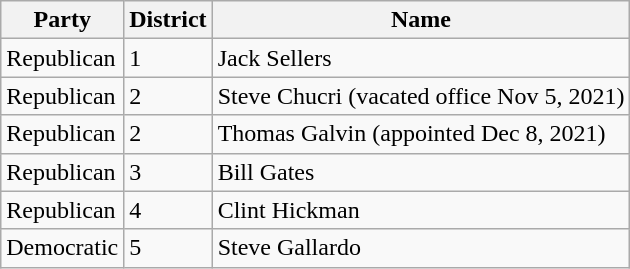<table class="wikitable">
<tr>
<th>Party</th>
<th>District</th>
<th>Name</th>
</tr>
<tr>
<td>Republican</td>
<td>1</td>
<td>Jack Sellers</td>
</tr>
<tr>
<td>Republican</td>
<td>2</td>
<td>Steve Chucri (vacated office Nov 5, 2021)</td>
</tr>
<tr>
<td>Republican</td>
<td>2</td>
<td>Thomas Galvin (appointed Dec 8, 2021)</td>
</tr>
<tr>
<td>Republican</td>
<td>3</td>
<td>Bill Gates</td>
</tr>
<tr>
<td>Republican</td>
<td>4</td>
<td>Clint Hickman</td>
</tr>
<tr>
<td>Democratic</td>
<td>5</td>
<td>Steve Gallardo</td>
</tr>
</table>
